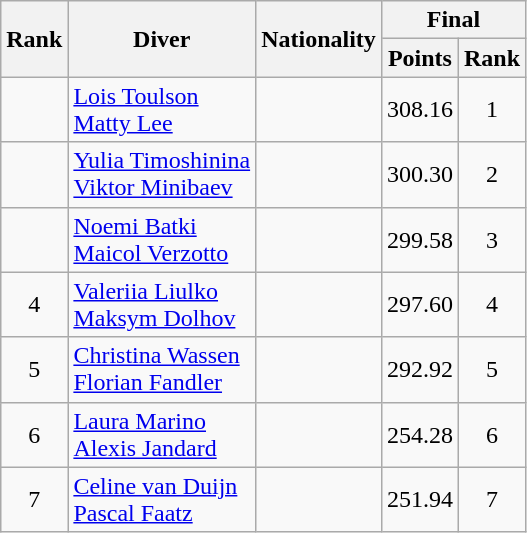<table class="wikitable" style="text-align:center">
<tr>
<th rowspan=2>Rank</th>
<th rowspan=2>Diver</th>
<th rowspan=2>Nationality</th>
<th colspan="2">Final</th>
</tr>
<tr>
<th>Points</th>
<th>Rank</th>
</tr>
<tr>
<td></td>
<td align=left><a href='#'>Lois Toulson</a> <br> <a href='#'>Matty Lee</a></td>
<td align=left></td>
<td>308.16</td>
<td>1</td>
</tr>
<tr>
<td></td>
<td align=left><a href='#'>Yulia Timoshinina</a> <br> <a href='#'>Viktor Minibaev</a></td>
<td align=left></td>
<td>300.30</td>
<td>2</td>
</tr>
<tr>
<td></td>
<td align=left><a href='#'>Noemi Batki</a> <br> <a href='#'>Maicol Verzotto</a></td>
<td align=left></td>
<td>299.58</td>
<td>3</td>
</tr>
<tr>
<td>4</td>
<td align=left><a href='#'>Valeriia Liulko</a> <br> <a href='#'>Maksym Dolhov</a></td>
<td align=left></td>
<td>297.60</td>
<td>4</td>
</tr>
<tr>
<td>5</td>
<td align=left><a href='#'>Christina Wassen</a> <br> <a href='#'>Florian Fandler</a></td>
<td align=left></td>
<td>292.92</td>
<td>5</td>
</tr>
<tr>
<td>6</td>
<td align=left><a href='#'>Laura Marino</a> <br> <a href='#'>Alexis Jandard</a></td>
<td align=left></td>
<td>254.28</td>
<td>6</td>
</tr>
<tr>
<td>7</td>
<td align=left><a href='#'>Celine van Duijn</a> <br> <a href='#'>Pascal Faatz</a></td>
<td align=left></td>
<td>251.94</td>
<td>7</td>
</tr>
</table>
